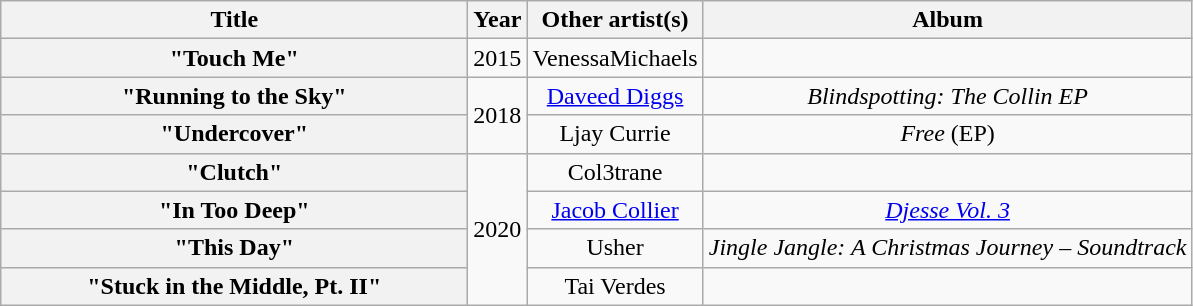<table class="wikitable plainrowheaders" style="text-align:center;" border="1">
<tr>
<th scope="col" style="width:19em;">Title</th>
<th scope="col">Year</th>
<th scope="col">Other artist(s)</th>
<th scope="col">Album</th>
</tr>
<tr>
<th scope="row">"Touch Me"</th>
<td>2015</td>
<td>VenessaMichaels</td>
<td></td>
</tr>
<tr>
<th scope="row">"Running to the Sky"</th>
<td rowspan="2">2018</td>
<td><a href='#'>Daveed Diggs</a></td>
<td><em>Blindspotting: The Collin EP</em></td>
</tr>
<tr>
<th scope="row">"Undercover"</th>
<td>Ljay Currie</td>
<td><em>Free</em> (EP)</td>
</tr>
<tr>
<th scope="row">"Clutch"</th>
<td rowspan="4">2020</td>
<td>Col3trane</td>
<td></td>
</tr>
<tr>
<th scope="row">"In Too Deep"</th>
<td><a href='#'>Jacob Collier</a></td>
<td><em><a href='#'>Djesse Vol. 3</a></em></td>
</tr>
<tr>
<th scope="row">"This Day"</th>
<td>Usher</td>
<td><em>Jingle Jangle: A Christmas Journey – Soundtrack</em></td>
</tr>
<tr>
<th scope="row">"Stuck in the Middle, Pt. II"</th>
<td>Tai Verdes</td>
<td></td>
</tr>
</table>
